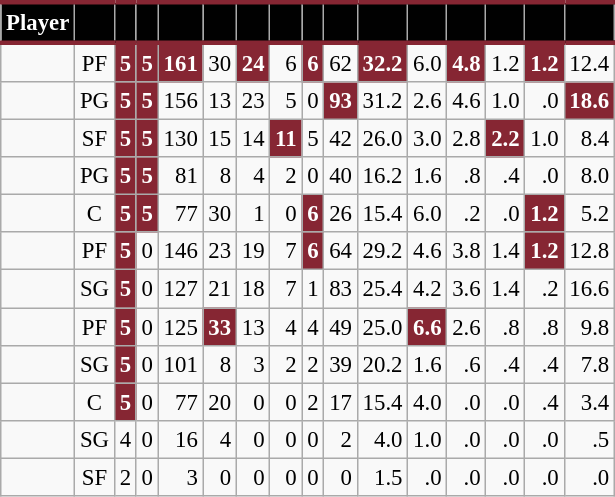<table class="wikitable sortable" style="font-size: 95%; text-align:right;">
<tr>
<th style="background:#010101; color:#FFFFFF; border-top:#862633 3px solid; border-bottom:#862633 3px solid;">Player</th>
<th style="background:#010101; color:#FFFFFF; border-top:#862633 3px solid; border-bottom:#862633 3px solid;"></th>
<th style="background:#010101; color:#FFFFFF; border-top:#862633 3px solid; border-bottom:#862633 3px solid;"></th>
<th style="background:#010101; color:#FFFFFF; border-top:#862633 3px solid; border-bottom:#862633 3px solid;"></th>
<th style="background:#010101; color:#FFFFFF; border-top:#862633 3px solid; border-bottom:#862633 3px solid;"></th>
<th style="background:#010101; color:#FFFFFF; border-top:#862633 3px solid; border-bottom:#862633 3px solid;"></th>
<th style="background:#010101; color:#FFFFFF; border-top:#862633 3px solid; border-bottom:#862633 3px solid;"></th>
<th style="background:#010101; color:#FFFFFF; border-top:#862633 3px solid; border-bottom:#862633 3px solid;"></th>
<th style="background:#010101; color:#FFFFFF; border-top:#862633 3px solid; border-bottom:#862633 3px solid;"></th>
<th style="background:#010101; color:#FFFFFF; border-top:#862633 3px solid; border-bottom:#862633 3px solid;"></th>
<th style="background:#010101; color:#FFFFFF; border-top:#862633 3px solid; border-bottom:#862633 3px solid;"></th>
<th style="background:#010101; color:#FFFFFF; border-top:#862633 3px solid; border-bottom:#862633 3px solid;"></th>
<th style="background:#010101; color:#FFFFFF; border-top:#862633 3px solid; border-bottom:#862633 3px solid;"></th>
<th style="background:#010101; color:#FFFFFF; border-top:#862633 3px solid; border-bottom:#862633 3px solid;"></th>
<th style="background:#010101; color:#FFFFFF; border-top:#862633 3px solid; border-bottom:#862633 3px solid;"></th>
<th style="background:#010101; color:#FFFFFF; border-top:#862633 3px solid; border-bottom:#862633 3px solid;"></th>
</tr>
<tr>
<td style="text-align:left;"></td>
<td style="text-align:center;">PF</td>
<td style="background:#862633; color:#FFFFFF;"><strong>5</strong></td>
<td style="background:#862633; color:#FFFFFF;"><strong>5</strong></td>
<td style="background:#862633; color:#FFFFFF;"><strong>161</strong></td>
<td>30</td>
<td style="background:#862633; color:#FFFFFF;"><strong>24</strong></td>
<td>6</td>
<td style="background:#862633; color:#FFFFFF;"><strong>6</strong></td>
<td>62</td>
<td style="background:#862633; color:#FFFFFF;"><strong>32.2</strong></td>
<td>6.0</td>
<td style="background:#862633; color:#FFFFFF;"><strong>4.8</strong></td>
<td>1.2</td>
<td style="background:#862633; color:#FFFFFF;"><strong>1.2</strong></td>
<td>12.4</td>
</tr>
<tr>
<td style="text-align:left;"></td>
<td style="text-align:center;">PG</td>
<td style="background:#862633; color:#FFFFFF;"><strong>5</strong></td>
<td style="background:#862633; color:#FFFFFF;"><strong>5</strong></td>
<td>156</td>
<td>13</td>
<td>23</td>
<td>5</td>
<td>0</td>
<td style="background:#862633; color:#FFFFFF;"><strong>93</strong></td>
<td>31.2</td>
<td>2.6</td>
<td>4.6</td>
<td>1.0</td>
<td>.0</td>
<td style="background:#862633; color:#FFFFFF;"><strong>18.6</strong></td>
</tr>
<tr>
<td style="text-align:left;"></td>
<td style="text-align:center;">SF</td>
<td style="background:#862633; color:#FFFFFF;"><strong>5</strong></td>
<td style="background:#862633; color:#FFFFFF;"><strong>5</strong></td>
<td>130</td>
<td>15</td>
<td>14</td>
<td style="background:#862633; color:#FFFFFF;"><strong>11</strong></td>
<td>5</td>
<td>42</td>
<td>26.0</td>
<td>3.0</td>
<td>2.8</td>
<td style="background:#862633; color:#FFFFFF;"><strong>2.2</strong></td>
<td>1.0</td>
<td>8.4</td>
</tr>
<tr>
<td style="text-align:left;"></td>
<td style="text-align:center;">PG</td>
<td style="background:#862633; color:#FFFFFF;"><strong>5</strong></td>
<td style="background:#862633; color:#FFFFFF;"><strong>5</strong></td>
<td>81</td>
<td>8</td>
<td>4</td>
<td>2</td>
<td>0</td>
<td>40</td>
<td>16.2</td>
<td>1.6</td>
<td>.8</td>
<td>.4</td>
<td>.0</td>
<td>8.0</td>
</tr>
<tr>
<td style="text-align:left;"></td>
<td style="text-align:center;">C</td>
<td style="background:#862633; color:#FFFFFF;"><strong>5</strong></td>
<td style="background:#862633; color:#FFFFFF;"><strong>5</strong></td>
<td>77</td>
<td>30</td>
<td>1</td>
<td>0</td>
<td style="background:#862633; color:#FFFFFF;"><strong>6</strong></td>
<td>26</td>
<td>15.4</td>
<td>6.0</td>
<td>.2</td>
<td>.0</td>
<td style="background:#862633; color:#FFFFFF;"><strong>1.2</strong></td>
<td>5.2</td>
</tr>
<tr>
<td style="text-align:left;"></td>
<td style="text-align:center;">PF</td>
<td style="background:#862633; color:#FFFFFF;"><strong>5</strong></td>
<td>0</td>
<td>146</td>
<td>23</td>
<td>19</td>
<td>7</td>
<td style="background:#862633; color:#FFFFFF;"><strong>6</strong></td>
<td>64</td>
<td>29.2</td>
<td>4.6</td>
<td>3.8</td>
<td>1.4</td>
<td style="background:#862633; color:#FFFFFF;"><strong>1.2</strong></td>
<td>12.8</td>
</tr>
<tr>
<td style="text-align:left;"></td>
<td style="text-align:center;">SG</td>
<td style="background:#862633; color:#FFFFFF;"><strong>5</strong></td>
<td>0</td>
<td>127</td>
<td>21</td>
<td>18</td>
<td>7</td>
<td>1</td>
<td>83</td>
<td>25.4</td>
<td>4.2</td>
<td>3.6</td>
<td>1.4</td>
<td>.2</td>
<td>16.6</td>
</tr>
<tr>
<td style="text-align:left;"></td>
<td style="text-align:center;">PF</td>
<td style="background:#862633; color:#FFFFFF;"><strong>5</strong></td>
<td>0</td>
<td>125</td>
<td style="background:#862633; color:#FFFFFF;"><strong>33</strong></td>
<td>13</td>
<td>4</td>
<td>4</td>
<td>49</td>
<td>25.0</td>
<td style="background:#862633; color:#FFFFFF;"><strong>6.6</strong></td>
<td>2.6</td>
<td>.8</td>
<td>.8</td>
<td>9.8</td>
</tr>
<tr>
<td style="text-align:left;"></td>
<td style="text-align:center;">SG</td>
<td style="background:#862633; color:#FFFFFF;"><strong>5</strong></td>
<td>0</td>
<td>101</td>
<td>8</td>
<td>3</td>
<td>2</td>
<td>2</td>
<td>39</td>
<td>20.2</td>
<td>1.6</td>
<td>.6</td>
<td>.4</td>
<td>.4</td>
<td>7.8</td>
</tr>
<tr>
<td style="text-align:left;"></td>
<td style="text-align:center;">C</td>
<td style="background:#862633; color:#FFFFFF;"><strong>5</strong></td>
<td>0</td>
<td>77</td>
<td>20</td>
<td>0</td>
<td>0</td>
<td>2</td>
<td>17</td>
<td>15.4</td>
<td>4.0</td>
<td>.0</td>
<td>.0</td>
<td>.4</td>
<td>3.4</td>
</tr>
<tr>
<td style="text-align:left;"></td>
<td style="text-align:center;">SG</td>
<td>4</td>
<td>0</td>
<td>16</td>
<td>4</td>
<td>0</td>
<td>0</td>
<td>0</td>
<td>2</td>
<td>4.0</td>
<td>1.0</td>
<td>.0</td>
<td>.0</td>
<td>.0</td>
<td>.5</td>
</tr>
<tr>
<td style="text-align:left;"></td>
<td style="text-align:center;">SF</td>
<td>2</td>
<td>0</td>
<td>3</td>
<td>0</td>
<td>0</td>
<td>0</td>
<td>0</td>
<td>0</td>
<td>1.5</td>
<td>.0</td>
<td>.0</td>
<td>.0</td>
<td>.0</td>
<td>.0</td>
</tr>
</table>
